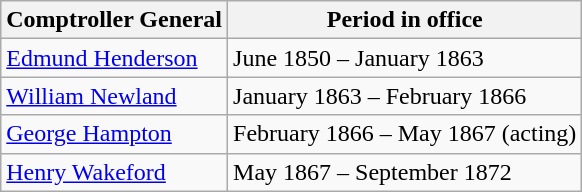<table class="wikitable">
<tr>
<th>Comptroller General</th>
<th>Period in office</th>
</tr>
<tr>
<td><a href='#'>Edmund Henderson</a></td>
<td>June 1850 – January 1863</td>
</tr>
<tr>
<td><a href='#'>William Newland</a></td>
<td>January 1863 – February 1866</td>
</tr>
<tr>
<td><a href='#'>George Hampton</a></td>
<td>February 1866 – May 1867 (acting)</td>
</tr>
<tr>
<td><a href='#'>Henry Wakeford</a></td>
<td>May 1867 – September 1872</td>
</tr>
</table>
